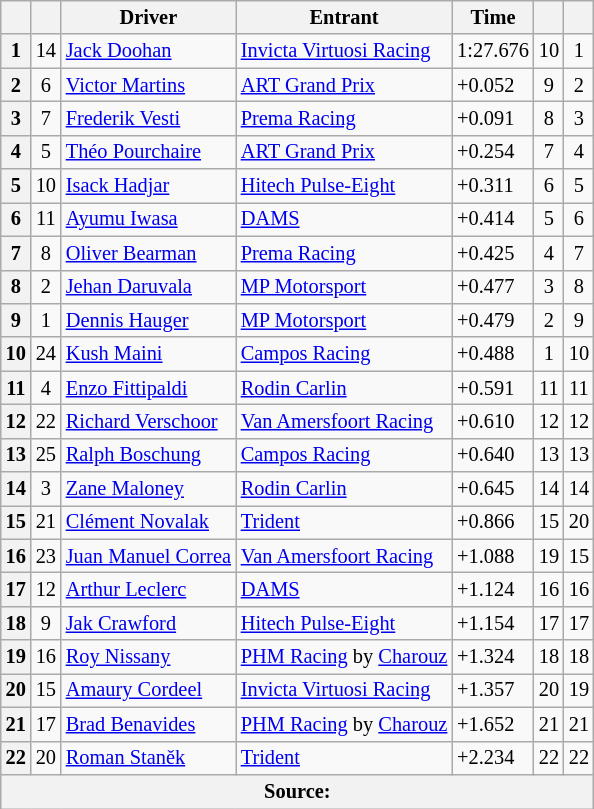<table class="wikitable" style="font-size:85%">
<tr>
<th scope="col"></th>
<th scope="col"></th>
<th scope="col">Driver</th>
<th scope="col">Entrant</th>
<th scope="col">Time</th>
<th scope="col"></th>
<th scope="col"></th>
</tr>
<tr>
<th>1</th>
<td align="center">14</td>
<td> <a href='#'>Jack Doohan</a></td>
<td><a href='#'>Invicta Virtuosi Racing</a></td>
<td>1:27.676</td>
<td align="center">10</td>
<td align="center">1</td>
</tr>
<tr>
<th>2</th>
<td align="center">6</td>
<td> <a href='#'>Victor Martins</a></td>
<td><a href='#'>ART Grand Prix</a></td>
<td>+0.052</td>
<td align="center">9</td>
<td align="center">2</td>
</tr>
<tr>
<th>3</th>
<td align="center">7</td>
<td> <a href='#'>Frederik Vesti</a></td>
<td><a href='#'>Prema Racing</a></td>
<td>+0.091</td>
<td align="center">8</td>
<td align="center">3</td>
</tr>
<tr>
<th>4</th>
<td align="center">5</td>
<td> <a href='#'>Théo Pourchaire</a></td>
<td><a href='#'>ART Grand Prix</a></td>
<td>+0.254</td>
<td align="center">7</td>
<td align="center">4</td>
</tr>
<tr>
<th>5</th>
<td align="center">10</td>
<td> <a href='#'>Isack Hadjar</a></td>
<td><a href='#'>Hitech Pulse-Eight</a></td>
<td>+0.311</td>
<td align="center">6</td>
<td align="center">5</td>
</tr>
<tr>
<th>6</th>
<td align="center">11</td>
<td> <a href='#'>Ayumu Iwasa</a></td>
<td><a href='#'>DAMS</a></td>
<td>+0.414</td>
<td align="center">5</td>
<td align="center">6</td>
</tr>
<tr>
<th>7</th>
<td align="center">8</td>
<td> <a href='#'>Oliver Bearman</a></td>
<td><a href='#'>Prema Racing</a></td>
<td>+0.425</td>
<td align="center">4</td>
<td align="center">7</td>
</tr>
<tr>
<th>8</th>
<td align="center">2</td>
<td> <a href='#'>Jehan Daruvala</a></td>
<td><a href='#'>MP Motorsport</a></td>
<td>+0.477</td>
<td align="center">3</td>
<td align="center">8</td>
</tr>
<tr>
<th>9</th>
<td align="center">1</td>
<td> <a href='#'>Dennis Hauger</a></td>
<td><a href='#'>MP Motorsport</a></td>
<td>+0.479</td>
<td align="center">2</td>
<td align="center">9</td>
</tr>
<tr>
<th>10</th>
<td align="center">24</td>
<td> <a href='#'>Kush Maini</a></td>
<td><a href='#'>Campos Racing</a></td>
<td>+0.488</td>
<td align="center">1</td>
<td align="center">10</td>
</tr>
<tr>
<th>11</th>
<td align="center">4</td>
<td> <a href='#'>Enzo Fittipaldi</a></td>
<td><a href='#'>Rodin Carlin</a></td>
<td>+0.591</td>
<td align="center">11</td>
<td align="center">11</td>
</tr>
<tr>
<th>12</th>
<td align="center">22</td>
<td> <a href='#'>Richard Verschoor</a></td>
<td><a href='#'>Van Amersfoort Racing</a></td>
<td>+0.610</td>
<td align="center">12</td>
<td align="center">12</td>
</tr>
<tr>
<th>13</th>
<td align="center">25</td>
<td> <a href='#'>Ralph Boschung</a></td>
<td><a href='#'>Campos Racing</a></td>
<td>+0.640</td>
<td align="center">13</td>
<td align="center">13</td>
</tr>
<tr>
<th>14</th>
<td align="center">3</td>
<td> <a href='#'>Zane Maloney</a></td>
<td><a href='#'>Rodin Carlin</a></td>
<td>+0.645</td>
<td align="center">14</td>
<td align="center">14</td>
</tr>
<tr>
<th>15</th>
<td align="center">21</td>
<td> <a href='#'>Clément Novalak</a></td>
<td><a href='#'>Trident</a></td>
<td>+0.866</td>
<td align="center">15</td>
<td align="center">20</td>
</tr>
<tr>
<th>16</th>
<td align="center">23</td>
<td> <a href='#'>Juan Manuel Correa</a></td>
<td><a href='#'>Van Amersfoort Racing</a></td>
<td>+1.088</td>
<td align="center">19</td>
<td align="center">15</td>
</tr>
<tr>
<th>17</th>
<td align="center">12</td>
<td> <a href='#'>Arthur Leclerc</a></td>
<td><a href='#'>DAMS</a></td>
<td>+1.124</td>
<td align="center">16</td>
<td align="center">16</td>
</tr>
<tr>
<th>18</th>
<td align="center">9</td>
<td> <a href='#'>Jak Crawford</a></td>
<td><a href='#'>Hitech Pulse-Eight</a></td>
<td>+1.154</td>
<td align="center">17</td>
<td align="center">17</td>
</tr>
<tr>
<th>19</th>
<td align="center">16</td>
<td> <a href='#'>Roy Nissany</a></td>
<td><a href='#'>PHM Racing</a> by <a href='#'>Charouz</a></td>
<td>+1.324</td>
<td align="center">18</td>
<td align="center">18</td>
</tr>
<tr>
<th>20</th>
<td align="center">15</td>
<td> <a href='#'>Amaury Cordeel</a></td>
<td><a href='#'>Invicta Virtuosi Racing</a></td>
<td>+1.357</td>
<td align="center">20</td>
<td align="center">19</td>
</tr>
<tr>
<th>21</th>
<td align="center">17</td>
<td> <a href='#'>Brad Benavides</a></td>
<td><a href='#'>PHM Racing</a> by <a href='#'>Charouz</a></td>
<td>+1.652</td>
<td align="center">21</td>
<td align="center">21</td>
</tr>
<tr>
<th>22</th>
<td align="center">20</td>
<td> <a href='#'>Roman Staněk</a></td>
<td><a href='#'>Trident</a></td>
<td>+2.234</td>
<td align="center">22</td>
<td align="center">22</td>
</tr>
<tr>
<th colspan="7">Source:</th>
</tr>
</table>
